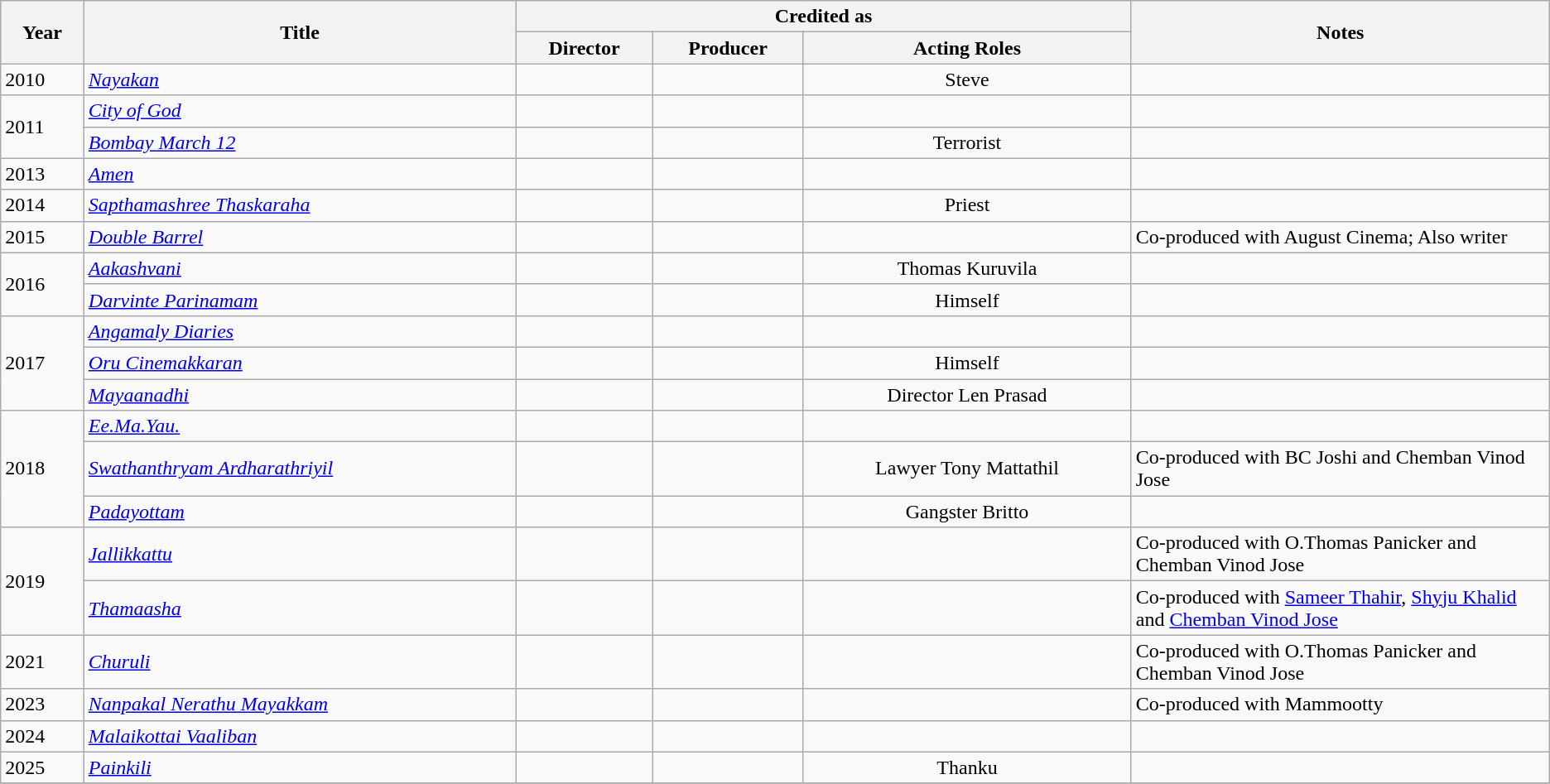<table class="wikitable sortable plainrowheaders">
<tr>
<th rowspan="2" scope="col">Year</th>
<th rowspan="2" scope="col">Title</th>
<th colspan="3" scope="col">Credited as</th>
<th rowspan="2" scope="col" class="unsortable" style="width:27%">Notes</th>
</tr>
<tr>
<th scope="col">Director</th>
<th scope="col">Producer</th>
<th scope="col">Acting Roles</th>
</tr>
<tr>
<td>2010</td>
<td><em><a href='#'>Nayakan</a></em></td>
<td></td>
<td></td>
<td style="text-align:center;">Steve</td>
<td></td>
</tr>
<tr>
<td rowspan=2>2011</td>
<td><em><a href='#'>City of God</a></em></td>
<td></td>
<td></td>
<td></td>
<td></td>
</tr>
<tr>
<td><em><a href='#'>Bombay March 12</a></em></td>
<td></td>
<td></td>
<td style="text-align:center;">Terrorist</td>
<td></td>
</tr>
<tr>
<td>2013</td>
<td><em><a href='#'>Amen</a></em></td>
<td></td>
<td></td>
<td></td>
<td></td>
</tr>
<tr>
<td>2014</td>
<td><em><a href='#'>Sapthamashree Thaskaraha</a></em></td>
<td></td>
<td></td>
<td style="text-align:center;">Priest</td>
<td></td>
</tr>
<tr>
<td>2015</td>
<td><em><a href='#'>Double Barrel</a></em></td>
<td></td>
<td></td>
<td></td>
<td>Co-produced with August Cinema; Also writer</td>
</tr>
<tr>
<td rowspan=2>2016</td>
<td><em><a href='#'>Aakashvani</a></em></td>
<td></td>
<td></td>
<td style="text-align:center;">Thomas Kuruvila</td>
<td></td>
</tr>
<tr>
<td><em><a href='#'>Darvinte Parinamam</a></em></td>
<td></td>
<td></td>
<td style="text-align:center;">Himself</td>
<td></td>
</tr>
<tr>
<td rowspan=3>2017</td>
<td><em><a href='#'>Angamaly Diaries</a></em></td>
<td></td>
<td></td>
<td></td>
<td></td>
</tr>
<tr>
<td><em><a href='#'>Oru Cinemakkaran</a></em></td>
<td></td>
<td></td>
<td style="text-align:center;">Himself</td>
<td></td>
</tr>
<tr>
<td><em><a href='#'>Mayaanadhi</a></em></td>
<td></td>
<td></td>
<td style="text-align:center;">Director Len Prasad</td>
<td></td>
</tr>
<tr>
<td rowspan=3>2018</td>
<td><em><a href='#'>Ee.Ma.Yau.</a></em></td>
<td></td>
<td></td>
<td></td>
<td></td>
</tr>
<tr>
<td><em><a href='#'>Swathanthryam Ardharathriyil</a></em></td>
<td></td>
<td></td>
<td style="text-align:center;">Lawyer Tony Mattathil</td>
<td>Co-produced with BC Joshi and Chemban Vinod Jose</td>
</tr>
<tr>
<td><em><a href='#'>Padayottam</a></em></td>
<td></td>
<td></td>
<td style="text-align:center;">Gangster Britto</td>
<td></td>
</tr>
<tr>
<td rowspan=2>2019</td>
<td><em><a href='#'>Jallikkattu</a></em></td>
<td></td>
<td></td>
<td></td>
<td>Co-produced with O.Thomas Panicker and Chemban Vinod Jose</td>
</tr>
<tr>
<td><em><a href='#'>Thamaasha</a></em></td>
<td></td>
<td></td>
<td></td>
<td>Co-produced with <a href='#'>Sameer Thahir</a>, <a href='#'>Shyju Khalid</a> and <a href='#'>Chemban Vinod Jose</a></td>
</tr>
<tr>
<td>2021</td>
<td><em><a href='#'>Churuli</a></em></td>
<td></td>
<td></td>
<td></td>
<td>Co-produced with O.Thomas Panicker and Chemban Vinod Jose</td>
</tr>
<tr>
<td>2023</td>
<td><em><a href='#'>Nanpakal Nerathu Mayakkam</a></em></td>
<td></td>
<td></td>
<td></td>
<td>Co-produced with Mammootty</td>
</tr>
<tr>
<td>2024</td>
<td><em><a href='#'>Malaikottai Vaaliban</a></em></td>
<td></td>
<td></td>
<td></td>
<td></td>
</tr>
<tr>
<td>2025</td>
<td><em><a href='#'>Painkili</a></em></td>
<td></td>
<td></td>
<td style="text-align:center;">Thanku</td>
<td></td>
</tr>
<tr>
</tr>
</table>
